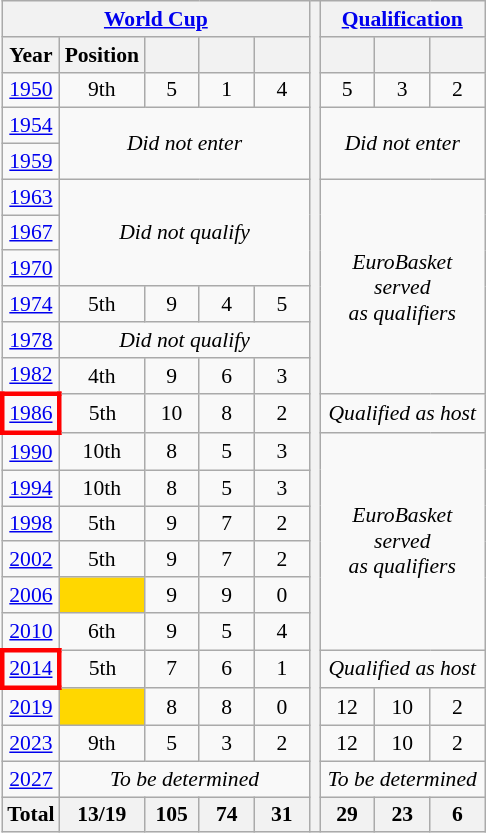<table class="wikitable" style="text-align: center;font-size:90%;">
<tr>
<th colspan=5><a href='#'>World Cup</a></th>
<th rowspan=23></th>
<th colspan=4><a href='#'>Qualification</a></th>
</tr>
<tr>
<th>Year</th>
<th>Position</th>
<th width=30></th>
<th width=30></th>
<th width=30></th>
<th width=30></th>
<th width=30></th>
<th width=30></th>
</tr>
<tr>
<td> <a href='#'>1950</a></td>
<td>9th</td>
<td>5</td>
<td>1</td>
<td>4</td>
<td>5</td>
<td>3</td>
<td>2</td>
</tr>
<tr>
<td> <a href='#'>1954</a></td>
<td colspan=4 rowspan=2><em>Did not enter</em></td>
<td colspan=3 rowspan=2><em>Did not enter</em></td>
</tr>
<tr>
<td> <a href='#'>1959</a></td>
</tr>
<tr>
<td> <a href='#'>1963</a></td>
<td colspan=4 rowspan=3><em>Did not qualify</em></td>
<td colspan=3 rowspan=6><em>EuroBasket served<br>as qualifiers</em></td>
</tr>
<tr>
<td> <a href='#'>1967</a></td>
</tr>
<tr>
<td> <a href='#'>1970</a></td>
</tr>
<tr>
<td> <a href='#'>1974</a></td>
<td>5th</td>
<td>9</td>
<td>4</td>
<td>5</td>
</tr>
<tr>
<td> <a href='#'>1978</a></td>
<td colspan=4><em>Did not qualify</em></td>
</tr>
<tr>
<td> <a href='#'>1982</a></td>
<td>4th</td>
<td>9</td>
<td>6</td>
<td>3</td>
</tr>
<tr>
<td style="border: 3px solid red"> <a href='#'>1986</a></td>
<td>5th</td>
<td>10</td>
<td>8</td>
<td>2</td>
<td colspan=3><em>Qualified as host</em></td>
</tr>
<tr>
<td> <a href='#'>1990</a></td>
<td>10th</td>
<td>8</td>
<td>5</td>
<td>3</td>
<td colspan=3 rowspan=6><em>EuroBasket served<br>as qualifiers</em></td>
</tr>
<tr>
<td> <a href='#'>1994</a></td>
<td>10th</td>
<td>8</td>
<td>5</td>
<td>3</td>
</tr>
<tr>
<td> <a href='#'>1998</a></td>
<td>5th</td>
<td>9</td>
<td>7</td>
<td>2</td>
</tr>
<tr>
<td> <a href='#'>2002</a></td>
<td>5th</td>
<td>9</td>
<td>7</td>
<td>2</td>
</tr>
<tr>
<td> <a href='#'>2006</a></td>
<td bgcolor=gold></td>
<td>9</td>
<td>9</td>
<td>0</td>
</tr>
<tr>
<td> <a href='#'>2010</a></td>
<td>6th</td>
<td>9</td>
<td>5</td>
<td>4</td>
</tr>
<tr>
<td style="border: 3px solid red"> <a href='#'>2014</a></td>
<td>5th</td>
<td>7</td>
<td>6</td>
<td>1</td>
<td colspan=3><em>Qualified as host</em></td>
</tr>
<tr>
<td> <a href='#'>2019</a></td>
<td bgcolor=gold></td>
<td>8</td>
<td>8</td>
<td>0</td>
<td>12</td>
<td>10</td>
<td>2</td>
</tr>
<tr>
<td> <a href='#'>2023</a></td>
<td>9th</td>
<td>5</td>
<td>3</td>
<td>2</td>
<td>12</td>
<td>10</td>
<td>2</td>
</tr>
<tr>
<td> <a href='#'>2027</a></td>
<td colspan=4><em>To be determined</em></td>
<td colspan=3><em>To be determined</em></td>
</tr>
<tr>
<th>Total</th>
<th>13/19</th>
<th>105</th>
<th>74</th>
<th>31</th>
<th>29</th>
<th>23</th>
<th>6</th>
</tr>
</table>
